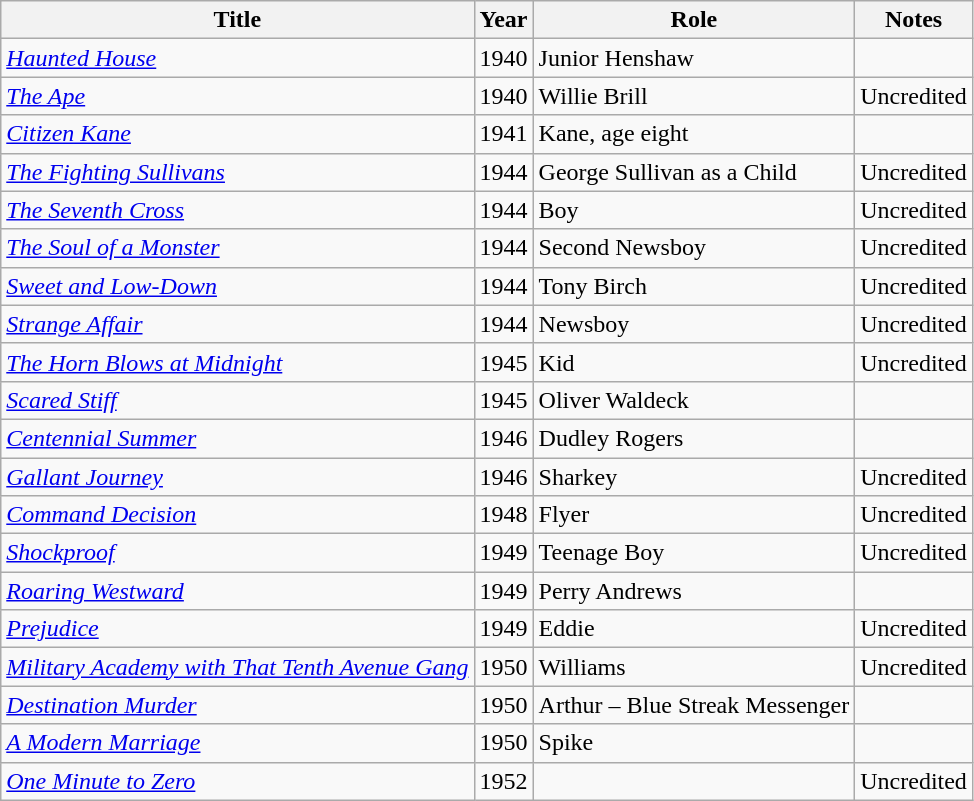<table class="wikitable">
<tr>
<th>Title</th>
<th>Year</th>
<th>Role</th>
<th>Notes</th>
</tr>
<tr>
<td><em><a href='#'>Haunted House</a></em></td>
<td>1940</td>
<td>Junior Henshaw</td>
<td></td>
</tr>
<tr>
<td><em><a href='#'>The Ape</a></em></td>
<td>1940</td>
<td>Willie Brill</td>
<td>Uncredited</td>
</tr>
<tr>
<td><em><a href='#'>Citizen Kane</a></em></td>
<td>1941</td>
<td>Kane, age eight</td>
<td></td>
</tr>
<tr>
<td><em><a href='#'>The Fighting Sullivans</a></em></td>
<td>1944</td>
<td>George Sullivan as a Child</td>
<td>Uncredited</td>
</tr>
<tr>
<td><em><a href='#'>The Seventh Cross</a></em></td>
<td>1944</td>
<td>Boy</td>
<td>Uncredited</td>
</tr>
<tr>
<td><em><a href='#'>The Soul of a Monster</a></em></td>
<td>1944</td>
<td>Second Newsboy</td>
<td>Uncredited</td>
</tr>
<tr>
<td><em><a href='#'>Sweet and Low-Down</a></em></td>
<td>1944</td>
<td>Tony Birch</td>
<td>Uncredited</td>
</tr>
<tr>
<td><em><a href='#'>Strange Affair</a></em></td>
<td>1944</td>
<td>Newsboy</td>
<td>Uncredited</td>
</tr>
<tr>
<td><em><a href='#'>The Horn Blows at Midnight</a></em></td>
<td>1945</td>
<td>Kid</td>
<td>Uncredited</td>
</tr>
<tr>
<td><em><a href='#'>Scared Stiff</a></em></td>
<td>1945</td>
<td>Oliver Waldeck</td>
<td></td>
</tr>
<tr>
<td><em><a href='#'>Centennial Summer</a></em></td>
<td>1946</td>
<td>Dudley Rogers</td>
<td></td>
</tr>
<tr>
<td><em><a href='#'>Gallant Journey</a></em></td>
<td>1946</td>
<td>Sharkey</td>
<td>Uncredited</td>
</tr>
<tr>
<td><em><a href='#'>Command Decision</a></em></td>
<td>1948</td>
<td>Flyer</td>
<td>Uncredited</td>
</tr>
<tr>
<td><em><a href='#'>Shockproof</a></em></td>
<td>1949</td>
<td>Teenage Boy</td>
<td>Uncredited</td>
</tr>
<tr>
<td><em><a href='#'>Roaring Westward</a></em></td>
<td>1949</td>
<td>Perry Andrews</td>
<td></td>
</tr>
<tr>
<td><em><a href='#'>Prejudice</a></em></td>
<td>1949</td>
<td>Eddie</td>
<td>Uncredited</td>
</tr>
<tr>
<td><em><a href='#'>Military Academy with That Tenth Avenue Gang</a></em></td>
<td>1950</td>
<td>Williams</td>
<td>Uncredited</td>
</tr>
<tr>
<td><em><a href='#'>Destination Murder</a></em></td>
<td>1950</td>
<td>Arthur – Blue Streak Messenger</td>
<td></td>
</tr>
<tr>
<td><em><a href='#'>A Modern Marriage</a></em></td>
<td>1950</td>
<td>Spike</td>
<td></td>
</tr>
<tr>
<td><em><a href='#'>One Minute to Zero</a></em></td>
<td>1952</td>
<td></td>
<td>Uncredited</td>
</tr>
</table>
